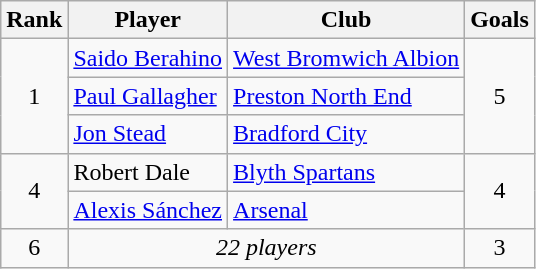<table class="wikitable sortable" style="text-align:center">
<tr>
<th>Rank</th>
<th>Player</th>
<th>Club</th>
<th>Goals</th>
</tr>
<tr>
<td rowspan=3>1</td>
<td align=left> <a href='#'>Saido Berahino</a></td>
<td align=left><a href='#'>West Bromwich Albion</a></td>
<td rowspan=3>5</td>
</tr>
<tr>
<td align=left> <a href='#'>Paul Gallagher</a></td>
<td align=left><a href='#'>Preston North End</a></td>
</tr>
<tr>
<td align=left> <a href='#'>Jon Stead</a></td>
<td align=left><a href='#'>Bradford City</a></td>
</tr>
<tr>
<td rowspan=2>4</td>
<td align=left> Robert Dale</td>
<td align=left><a href='#'>Blyth Spartans</a></td>
<td rowspan=2>4</td>
</tr>
<tr>
<td align=left> <a href='#'>Alexis Sánchez</a></td>
<td align=left><a href='#'>Arsenal</a></td>
</tr>
<tr>
<td>6</td>
<td align=center colspan=2><em>22 players</em></td>
<td>3</td>
</tr>
</table>
